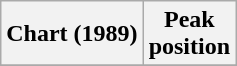<table class="wikitable plainrowheaders" style="text-align:center">
<tr>
<th scope="col">Chart (1989)</th>
<th scope="col">Peak<br>position</th>
</tr>
<tr>
</tr>
</table>
